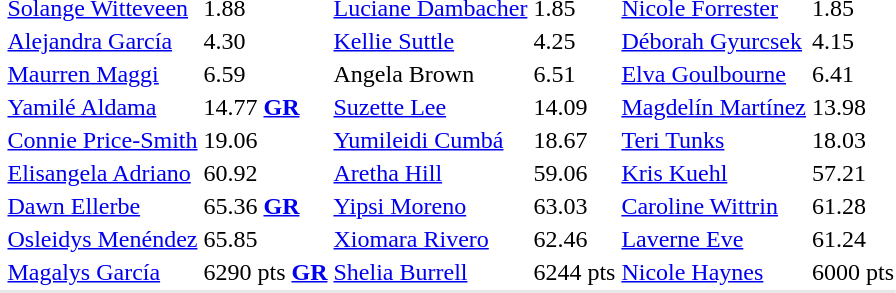<table>
<tr>
<td></td>
<td><a href='#'>Solange Witteveen</a> <br> </td>
<td>1.88</td>
<td><a href='#'>Luciane Dambacher</a>  <br> </td>
<td>1.85</td>
<td><a href='#'>Nicole Forrester</a> <br></td>
<td>1.85</td>
</tr>
<tr>
<td></td>
<td><a href='#'>Alejandra García</a> <br> </td>
<td>4.30</td>
<td><a href='#'>Kellie Suttle</a> <br> </td>
<td>4.25</td>
<td><a href='#'>Déborah Gyurcsek</a> <br> </td>
<td>4.15</td>
</tr>
<tr>
<td></td>
<td><a href='#'>Maurren Maggi</a> <br> </td>
<td>6.59</td>
<td>Angela Brown <br> </td>
<td>6.51</td>
<td><a href='#'>Elva Goulbourne</a> <br> </td>
<td>6.41</td>
</tr>
<tr>
<td></td>
<td><a href='#'>Yamilé Aldama</a> <br> </td>
<td>14.77 <strong><a href='#'>GR</a></strong></td>
<td><a href='#'>Suzette Lee</a> <br> </td>
<td>14.09</td>
<td><a href='#'>Magdelín Martínez</a> <br> </td>
<td>13.98</td>
</tr>
<tr>
<td></td>
<td><a href='#'>Connie Price-Smith</a> <br> </td>
<td>19.06</td>
<td><a href='#'>Yumileidi Cumbá</a> <br> </td>
<td>18.67</td>
<td><a href='#'>Teri Tunks</a> <br> </td>
<td>18.03</td>
</tr>
<tr>
<td></td>
<td><a href='#'>Elisangela Adriano</a> <br> </td>
<td>60.92</td>
<td><a href='#'>Aretha Hill</a> <br> </td>
<td>59.06</td>
<td><a href='#'>Kris Kuehl</a> <br> </td>
<td>57.21</td>
</tr>
<tr>
<td></td>
<td><a href='#'>Dawn Ellerbe</a> <br> </td>
<td>65.36 <strong><a href='#'>GR</a></strong></td>
<td><a href='#'>Yipsi Moreno</a> <br> </td>
<td>63.03</td>
<td><a href='#'>Caroline Wittrin</a> <br> </td>
<td>61.28</td>
</tr>
<tr>
<td></td>
<td><a href='#'>Osleidys Menéndez</a> <br> </td>
<td>65.85</td>
<td><a href='#'>Xiomara Rivero</a> <br> </td>
<td>62.46</td>
<td><a href='#'>Laverne Eve</a> <br> </td>
<td>61.24</td>
</tr>
<tr>
<td></td>
<td><a href='#'>Magalys García</a>  <br> </td>
<td>6290 pts <strong><a href='#'>GR</a></strong></td>
<td><a href='#'>Shelia Burrell</a> <br> </td>
<td>6244 pts</td>
<td><a href='#'>Nicole Haynes</a> <br> </td>
<td>6000 pts</td>
</tr>
<tr bgcolor= e8e8e8>
<td colspan=7></td>
</tr>
</table>
